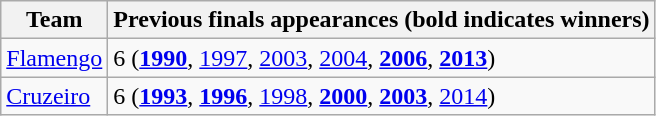<table class="wikitable">
<tr>
<th>Team</th>
<th>Previous finals appearances (bold indicates winners)</th>
</tr>
<tr>
<td> <a href='#'>Flamengo</a></td>
<td>6 (<strong><a href='#'>1990</a></strong>, <a href='#'>1997</a>, <a href='#'>2003</a>, <a href='#'>2004</a>, <strong><a href='#'>2006</a></strong>, <strong><a href='#'>2013</a></strong>)</td>
</tr>
<tr>
<td> <a href='#'>Cruzeiro</a></td>
<td>6 (<strong><a href='#'>1993</a></strong>, <strong><a href='#'>1996</a></strong>, <a href='#'>1998</a>, <strong><a href='#'>2000</a></strong>, <strong><a href='#'>2003</a></strong>, <a href='#'>2014</a>)</td>
</tr>
</table>
